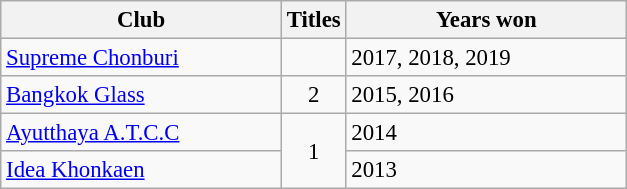<table class="wikitable sortable" style="font-size: 95%;">
<tr>
<th width="180">Club</th>
<th width="30">Titles</th>
<th width="180">Years won</th>
</tr>
<tr>
<td> <a href='#'>Supreme Chonburi</a></td>
<td></td>
<td>2017, 2018, 2019</td>
</tr>
<tr>
<td> <a href='#'>Bangkok Glass</a></td>
<td rowspan=1 style="text-align:center;">2</td>
<td>2015, 2016</td>
</tr>
<tr>
<td> <a href='#'>Ayutthaya A.T.C.C</a></td>
<td rowspan=2 style="text-align:center;">1</td>
<td>2014</td>
</tr>
<tr>
<td> <a href='#'>Idea Khonkaen</a></td>
<td>2013</td>
</tr>
</table>
